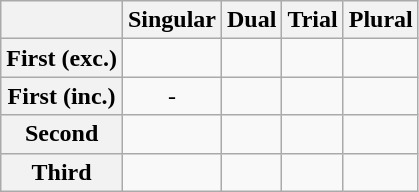<table class="wikitable" style="text-align: center;">
<tr>
<th></th>
<th>Singular</th>
<th>Dual</th>
<th>Trial</th>
<th>Plural</th>
</tr>
<tr>
<th>First (exc.)</th>
<td></td>
<td></td>
<td></td>
<td></td>
</tr>
<tr>
<th>First (inc.)</th>
<td>-</td>
<td></td>
<td></td>
<td></td>
</tr>
<tr>
<th>Second</th>
<td></td>
<td></td>
<td></td>
<td></td>
</tr>
<tr>
<th>Third</th>
<td></td>
<td></td>
<td></td>
<td></td>
</tr>
</table>
